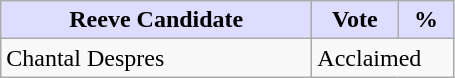<table class="wikitable">
<tr>
<th style="background:#ddf; width:200px;">Reeve Candidate</th>
<th style="background:#ddf; width:50px;">Vote</th>
<th style="background:#ddf; width:30px;">%</th>
</tr>
<tr>
<td>Chantal Despres</td>
<td colspan="2">Acclaimed</td>
</tr>
</table>
